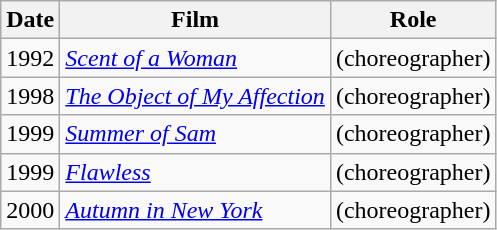<table class="wikitable">
<tr>
<th>Date</th>
<th>Film</th>
<th>Role</th>
</tr>
<tr>
<td>1992</td>
<td><em><a href='#'>Scent of a Woman</a></em></td>
<td>(choreographer)</td>
</tr>
<tr>
<td>1998</td>
<td><em><a href='#'>The Object of My Affection</a></em></td>
<td>(choreographer)</td>
</tr>
<tr>
<td>1999</td>
<td><em><a href='#'>Summer of Sam</a></em></td>
<td>(choreographer)</td>
</tr>
<tr>
<td>1999</td>
<td><em><a href='#'>Flawless</a></em></td>
<td>(choreographer)</td>
</tr>
<tr>
<td>2000</td>
<td><em><a href='#'>Autumn in New York</a></em></td>
<td>(choreographer)</td>
</tr>
</table>
